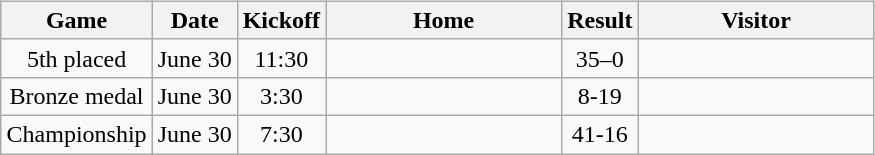<table width=100%>
<tr>
<td width=40%></td>
<td width=60%><br><table class="wikitable" style="text-align:center;">
<tr>
<th>Game</th>
<th>Date</th>
<th>Kickoff</th>
<th width=150>Home</th>
<th>Result</th>
<th width=150>Visitor</th>
</tr>
<tr>
<td>5th placed</td>
<td>June 30</td>
<td>11:30</td>
<td><strong></strong></td>
<td>35–0</td>
<td></td>
</tr>
<tr>
<td>Bronze medal</td>
<td>June 30</td>
<td>3:30</td>
<td></td>
<td>8-19</td>
<td><strong></strong></td>
</tr>
<tr>
<td>Championship</td>
<td>June 30</td>
<td>7:30</td>
<td><strong></strong></td>
<td>41-16</td>
<td></td>
</tr>
</table>
</td>
</tr>
</table>
